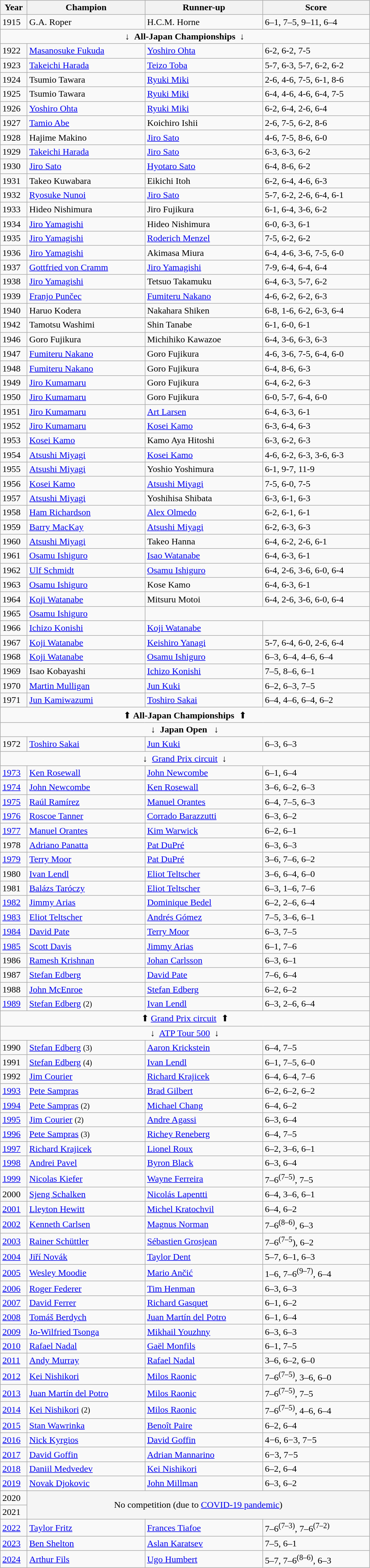<table class=wikitable>
<tr>
<th style="width:40px">Year</th>
<th style="width:200px">Champion</th>
<th style="width:200px">Runner-up</th>
<th style="width:180px" class="unsortable">Score</th>
</tr>
<tr>
<td>1915</td>
<td>  G.A. Roper</td>
<td> H.C.M. Horne</td>
<td>6–1, 7–5, 9–11, 6–4</td>
</tr>
<tr>
<td colspan=5 align=center>↓  <strong>All-Japan Championships</strong>  ↓</td>
</tr>
<tr>
<td>1922</td>
<td>  <a href='#'>Masanosuke Fukuda</a></td>
<td>  <a href='#'>Yoshiro Ohta</a></td>
<td>6-2, 6-2, 7-5</td>
</tr>
<tr>
<td>1923</td>
<td>  <a href='#'>Takeichi Harada</a></td>
<td>  <a href='#'>Teizo Toba</a></td>
<td>5-7, 6-3, 5-7, 6-2, 6-2</td>
</tr>
<tr>
<td>1924</td>
<td>  Tsumio Tawara </td>
<td>  <a href='#'>Ryuki Miki</a></td>
<td>2-6, 4-6, 7-5, 6-1, 8-6</td>
</tr>
<tr>
<td>1925</td>
<td>  Tsumio Tawara </td>
<td>  <a href='#'>Ryuki Miki</a></td>
<td>6-4, 4-6, 4-6, 6-4, 7-5</td>
</tr>
<tr>
<td>1926</td>
<td>  <a href='#'>Yoshiro Ohta</a></td>
<td>  <a href='#'>Ryuki Miki</a></td>
<td>6-2, 6-4, 2-6, 6-4</td>
</tr>
<tr>
<td>1927</td>
<td>  <a href='#'>Tamio Abe</a></td>
<td>  Koichiro Ishii</td>
<td>2-6, 7-5, 6-2, 8-6</td>
</tr>
<tr>
<td>1928</td>
<td>  Hajime Makino </td>
<td>  <a href='#'>Jiro Sato</a></td>
<td>4-6, 7-5, 8-6, 6-0</td>
</tr>
<tr>
<td>1929</td>
<td>  <a href='#'>Takeichi Harada</a></td>
<td>  <a href='#'>Jiro Sato</a></td>
<td>6-3, 6-3, 6-2</td>
</tr>
<tr>
<td>1930</td>
<td>  <a href='#'>Jiro Sato</a></td>
<td>  <a href='#'>Hyotaro Sato</a></td>
<td>6-4, 8-6, 6-2</td>
</tr>
<tr>
<td>1931</td>
<td>  Takeo Kuwabara </td>
<td>  Eikichi Itoh</td>
<td>6-2, 6-4, 4-6, 6-3</td>
</tr>
<tr>
<td>1932</td>
<td>  <a href='#'>Ryosuke Nunoi</a></td>
<td>  <a href='#'>Jiro Sato</a></td>
<td>5-7, 6-2, 2-6, 6-4, 6-1</td>
</tr>
<tr>
<td>1933</td>
<td>  Hideo Nishimura </td>
<td>  Jiro Fujikura</td>
<td>6-1, 6-4, 3-6, 6-2</td>
</tr>
<tr>
<td>1934</td>
<td>  <a href='#'>Jiro Yamagishi</a></td>
<td>  Hideo Nishimura</td>
<td>6-0, 6-3, 6-1</td>
</tr>
<tr>
<td>1935</td>
<td>  <a href='#'>Jiro Yamagishi</a></td>
<td>  <a href='#'>Roderich Menzel</a></td>
<td>7-5, 6-2, 6-2</td>
</tr>
<tr>
<td>1936</td>
<td>  <a href='#'>Jiro Yamagishi</a></td>
<td>  Akimasa Miura</td>
<td>6-4, 4-6, 3-6, 7-5, 6-0</td>
</tr>
<tr>
<td>1937</td>
<td>  <a href='#'>Gottfried von Cramm</a></td>
<td>  <a href='#'>Jiro Yamagishi</a></td>
<td>7-9, 6-4, 6-4, 6-4</td>
</tr>
<tr>
<td>1938</td>
<td>  <a href='#'>Jiro Yamagishi</a></td>
<td>  Tetsuo Takamuku</td>
<td>6-4, 6-3, 5-7, 6-2</td>
</tr>
<tr>
<td>1939</td>
<td>  <a href='#'>Franjo Punčec</a></td>
<td>  <a href='#'>Fumiteru Nakano</a></td>
<td>4-6, 6-2, 6-2, 6-3</td>
</tr>
<tr>
<td>1940</td>
<td>  Haruo Kodera </td>
<td>  Nakahara Shiken</td>
<td>6-8, 1-6, 6-2, 6-3, 6-4</td>
</tr>
<tr>
<td>1942</td>
<td> Tamotsu Washimi</td>
<td>  Shin Tanabe</td>
<td>6-1, 6-0, 6-1</td>
</tr>
<tr>
<td>1946</td>
<td>  Goro Fujikura </td>
<td>  Michihiko Kawazoe</td>
<td>6-4, 3-6, 6-3, 6-3</td>
</tr>
<tr>
<td>1947</td>
<td>  <a href='#'>Fumiteru Nakano</a></td>
<td>  Goro Fujikura</td>
<td>4-6, 3-6, 7-5, 6-4, 6-0</td>
</tr>
<tr>
<td>1948</td>
<td>  <a href='#'>Fumiteru Nakano</a></td>
<td>  Goro Fujikura</td>
<td>6-4, 8-6, 6-3</td>
</tr>
<tr>
<td>1949</td>
<td>  <a href='#'>Jiro Kumamaru</a></td>
<td>  Goro Fujikura</td>
<td>6-4, 6-2, 6-3</td>
</tr>
<tr>
<td>1950</td>
<td>  <a href='#'>Jiro Kumamaru</a></td>
<td>  Goro Fujikura</td>
<td>6-0, 5-7, 6-4, 6-0</td>
</tr>
<tr>
<td>1951</td>
<td>  <a href='#'>Jiro Kumamaru</a></td>
<td>  <a href='#'>Art Larsen</a></td>
<td>6-4, 6-3, 6-1</td>
</tr>
<tr>
<td>1952</td>
<td>  <a href='#'>Jiro Kumamaru</a></td>
<td>  <a href='#'>Kosei Kamo</a></td>
<td>6-3, 6-4, 6-3</td>
</tr>
<tr>
<td>1953</td>
<td>  <a href='#'>Kosei Kamo</a></td>
<td>  Kamo Aya Hitoshi</td>
<td>6-3, 6-2, 6-3</td>
</tr>
<tr>
<td>1954</td>
<td>  <a href='#'>Atsushi Miyagi</a></td>
<td>  <a href='#'>Kosei Kamo</a></td>
<td>4-6, 6-2, 6-3, 3-6, 6-3</td>
</tr>
<tr>
<td>1955</td>
<td>  <a href='#'>Atsushi Miyagi</a></td>
<td>  Yoshio Yoshimura</td>
<td>6-1, 9-7, 11-9</td>
</tr>
<tr>
<td>1956</td>
<td>  <a href='#'>Kosei Kamo</a></td>
<td>  <a href='#'>Atsushi Miyagi</a></td>
<td>7-5, 6-0, 7-5</td>
</tr>
<tr>
<td>1957</td>
<td>  <a href='#'>Atsushi Miyagi</a></td>
<td>  Yoshihisa Shibata</td>
<td>6-3, 6-1, 6-3</td>
</tr>
<tr>
<td>1958</td>
<td>  <a href='#'>Ham Richardson</a></td>
<td>  <a href='#'>Alex Olmedo</a></td>
<td>6-2, 6-1, 6-1</td>
</tr>
<tr>
<td>1959</td>
<td>  <a href='#'>Barry MacKay</a></td>
<td>  <a href='#'>Atsushi Miyagi</a></td>
<td>6-2, 6-3, 6-3</td>
</tr>
<tr>
<td>1960</td>
<td>  <a href='#'>Atsushi Miyagi</a></td>
<td>  Takeo Hanna</td>
<td>6-4, 6-2, 2-6, 6-1</td>
</tr>
<tr>
<td>1961</td>
<td>  <a href='#'>Osamu Ishiguro</a></td>
<td>  <a href='#'>Isao Watanabe</a></td>
<td>6-4, 6-3, 6-1</td>
</tr>
<tr>
<td>1962</td>
<td>  <a href='#'>Ulf Schmidt</a></td>
<td>  <a href='#'>Osamu Ishiguro</a></td>
<td>6-4, 2-6, 3-6, 6-0, 6-4</td>
</tr>
<tr>
<td>1963</td>
<td>  <a href='#'>Osamu Ishiguro</a></td>
<td>  Kose Kamo</td>
<td>6-4, 6-3, 6-1</td>
</tr>
<tr>
<td>1964</td>
<td>  <a href='#'>Koji Watanabe</a></td>
<td>  Mitsuru Motoi</td>
<td>6-4, 2-6, 3-6, 6-0, 6-4</td>
</tr>
<tr>
<td>1965</td>
<td>  <a href='#'>Osamu Ishiguro</a></td>
</tr>
<tr>
<td>1966</td>
<td>  <a href='#'>Ichizo Konishi</a></td>
<td>  <a href='#'>Koji Watanabe</a></td>
<td></td>
</tr>
<tr>
<td>1967</td>
<td>  <a href='#'>Koji Watanabe</a></td>
<td>  <a href='#'>Keishiro Yanagi</a></td>
<td>5-7, 6-4, 6-0, 2-6, 6-4</td>
</tr>
<tr>
<td>1968</td>
<td> <a href='#'>Koji Watanabe</a></td>
<td> <a href='#'>Osamu Ishiguro</a></td>
<td>6–3, 6–4, 4–6, 6–4</td>
</tr>
<tr>
<td>1969</td>
<td>  Isao Kobayashi</td>
<td> <a href='#'>Ichizo Konishi</a></td>
<td>7–5, 8–6, 6–1</td>
</tr>
<tr>
<td>1970</td>
<td> <a href='#'>Martin Mulligan</a></td>
<td> <a href='#'>Jun Kuki</a></td>
<td>6–2, 6–3, 7–5</td>
</tr>
<tr>
<td>1971</td>
<td> <a href='#'>Jun Kamiwazumi</a></td>
<td>  <a href='#'>Toshiro Sakai</a></td>
<td>6–4, 4–6, 6–4, 6–2</td>
</tr>
<tr>
<td colspan=5 align=center>⬆  <strong>All-Japan Championships</strong>  ⬆</td>
</tr>
<tr>
<td colspan=5 align=center>↓  <strong>Japan Open</strong>   ↓</td>
</tr>
<tr>
<td>1972</td>
<td>  <a href='#'>Toshiro Sakai</a></td>
<td> <a href='#'>Jun Kuki</a></td>
<td>6–3, 6–3</td>
</tr>
<tr>
<td colspan=5 align=center>↓  <a href='#'>Grand Prix circuit</a>  ↓</td>
</tr>
<tr>
<td><a href='#'>1973</a></td>
<td> <a href='#'>Ken Rosewall</a></td>
<td> <a href='#'>John Newcombe</a></td>
<td>6–1, 6–4</td>
</tr>
<tr>
<td><a href='#'>1974</a></td>
<td> <a href='#'>John Newcombe</a></td>
<td> <a href='#'>Ken Rosewall</a></td>
<td>3–6, 6–2, 6–3</td>
</tr>
<tr>
<td><a href='#'>1975</a></td>
<td> <a href='#'>Raúl Ramírez</a></td>
<td> <a href='#'>Manuel Orantes</a></td>
<td>6–4, 7–5, 6–3</td>
</tr>
<tr>
<td><a href='#'>1976</a></td>
<td> <a href='#'>Roscoe Tanner</a></td>
<td> <a href='#'>Corrado Barazzutti</a></td>
<td>6–3, 6–2</td>
</tr>
<tr>
<td><a href='#'>1977</a></td>
<td> <a href='#'>Manuel Orantes</a></td>
<td> <a href='#'>Kim Warwick</a></td>
<td>6–2, 6–1</td>
</tr>
<tr>
<td>1978</td>
<td> <a href='#'>Adriano Panatta</a></td>
<td> <a href='#'>Pat DuPré</a></td>
<td>6–3, 6–3</td>
</tr>
<tr>
<td><a href='#'>1979</a></td>
<td> <a href='#'>Terry Moor</a></td>
<td> <a href='#'>Pat DuPré</a></td>
<td>3–6, 7–6, 6–2</td>
</tr>
<tr>
<td>1980</td>
<td> <a href='#'>Ivan Lendl</a></td>
<td> <a href='#'>Eliot Teltscher</a></td>
<td>3–6, 6–4, 6–0</td>
</tr>
<tr>
<td>1981</td>
<td> <a href='#'>Balázs Taróczy</a></td>
<td> <a href='#'>Eliot Teltscher</a></td>
<td>6–3, 1–6, 7–6</td>
</tr>
<tr>
<td><a href='#'>1982</a></td>
<td> <a href='#'>Jimmy Arias</a></td>
<td> <a href='#'>Dominique Bedel</a></td>
<td>6–2, 2–6, 6–4</td>
</tr>
<tr>
<td><a href='#'>1983</a></td>
<td> <a href='#'>Eliot Teltscher</a></td>
<td> <a href='#'>Andrés Gómez</a></td>
<td>7–5, 3–6, 6–1</td>
</tr>
<tr>
<td><a href='#'>1984</a></td>
<td> <a href='#'>David Pate</a></td>
<td> <a href='#'>Terry Moor</a></td>
<td>6–3, 7–5</td>
</tr>
<tr>
<td><a href='#'>1985</a></td>
<td> <a href='#'>Scott Davis</a></td>
<td> <a href='#'>Jimmy Arias</a></td>
<td>6–1, 7–6</td>
</tr>
<tr>
<td>1986</td>
<td> <a href='#'>Ramesh Krishnan</a></td>
<td> <a href='#'>Johan Carlsson</a></td>
<td>6–3, 6–1</td>
</tr>
<tr>
<td>1987</td>
<td> <a href='#'>Stefan Edberg</a></td>
<td> <a href='#'>David Pate</a></td>
<td>7–6, 6–4</td>
</tr>
<tr>
<td>1988</td>
<td> <a href='#'>John McEnroe</a></td>
<td> <a href='#'>Stefan Edberg</a></td>
<td>6–2, 6–2</td>
</tr>
<tr>
<td><a href='#'>1989</a></td>
<td> <a href='#'>Stefan Edberg</a> <small> (2) </small></td>
<td> <a href='#'>Ivan Lendl</a></td>
<td>6–3, 2–6, 6–4</td>
</tr>
<tr>
<td colspan=5 align=center>⬆  <a href='#'>Grand Prix circuit</a>  ⬆</td>
</tr>
<tr>
<td colspan=5 align=center>↓  <a href='#'>ATP Tour 500</a>  ↓</td>
</tr>
<tr>
<td>1990</td>
<td> <a href='#'>Stefan Edberg</a> <small> (3) </small></td>
<td> <a href='#'>Aaron Krickstein</a></td>
<td>6–4, 7–5</td>
</tr>
<tr>
<td>1991</td>
<td> <a href='#'>Stefan Edberg</a> <small> (4) </small></td>
<td> <a href='#'>Ivan Lendl</a></td>
<td>6–1, 7–5, 6–0</td>
</tr>
<tr>
<td>1992</td>
<td> <a href='#'>Jim Courier</a></td>
<td> <a href='#'>Richard Krajicek</a></td>
<td>6–4, 6–4, 7–6</td>
</tr>
<tr>
<td><a href='#'>1993</a></td>
<td> <a href='#'>Pete Sampras</a></td>
<td> <a href='#'>Brad Gilbert</a></td>
<td>6–2, 6–2, 6–2</td>
</tr>
<tr>
<td><a href='#'>1994</a></td>
<td> <a href='#'>Pete Sampras</a> <small> (2) </small></td>
<td> <a href='#'>Michael Chang</a></td>
<td>6–4, 6–2</td>
</tr>
<tr>
<td><a href='#'>1995</a></td>
<td> <a href='#'>Jim Courier</a>  <small> (2) </small></td>
<td> <a href='#'>Andre Agassi</a></td>
<td>6–3, 6–4</td>
</tr>
<tr>
<td><a href='#'>1996</a></td>
<td> <a href='#'>Pete Sampras</a> <small> (3) </small></td>
<td> <a href='#'>Richey Reneberg</a></td>
<td>6–4, 7–5</td>
</tr>
<tr>
<td><a href='#'>1997</a></td>
<td> <a href='#'>Richard Krajicek</a></td>
<td> <a href='#'>Lionel Roux</a></td>
<td>6–2, 3–6, 6–1</td>
</tr>
<tr>
<td><a href='#'>1998</a></td>
<td> <a href='#'>Andrei Pavel</a></td>
<td> <a href='#'>Byron Black</a></td>
<td>6–3, 6–4</td>
</tr>
<tr>
<td><a href='#'>1999</a></td>
<td> <a href='#'>Nicolas Kiefer</a></td>
<td> <a href='#'>Wayne Ferreira</a></td>
<td>7–6<sup>(7–5)</sup>, 7–5</td>
</tr>
<tr>
<td>2000</td>
<td> <a href='#'>Sjeng Schalken</a></td>
<td> <a href='#'>Nicolás Lapentti</a></td>
<td>6–4, 3–6, 6–1</td>
</tr>
<tr>
<td><a href='#'>2001</a></td>
<td> <a href='#'>Lleyton Hewitt</a></td>
<td> <a href='#'>Michel Kratochvil</a></td>
<td>6–4, 6–2</td>
</tr>
<tr>
<td><a href='#'>2002</a></td>
<td> <a href='#'>Kenneth Carlsen</a></td>
<td> <a href='#'>Magnus Norman</a></td>
<td>7–6<sup>(8–6)</sup>, 6–3</td>
</tr>
<tr>
<td><a href='#'>2003</a></td>
<td> <a href='#'>Rainer Schüttler</a></td>
<td> <a href='#'>Sébastien Grosjean</a></td>
<td>7–6<sup>(7–5</sup>), 6–2</td>
</tr>
<tr>
<td><a href='#'>2004</a></td>
<td> <a href='#'>Jiří Novák</a></td>
<td> <a href='#'>Taylor Dent</a></td>
<td>5–7, 6–1, 6–3</td>
</tr>
<tr>
<td><a href='#'>2005</a></td>
<td> <a href='#'>Wesley Moodie</a></td>
<td> <a href='#'>Mario Ančić</a></td>
<td>1–6, 7–6<sup>(9–7)</sup>, 6–4</td>
</tr>
<tr>
<td><a href='#'>2006</a></td>
<td> <a href='#'>Roger Federer</a></td>
<td> <a href='#'>Tim Henman</a></td>
<td>6–3, 6–3</td>
</tr>
<tr>
<td><a href='#'>2007</a></td>
<td> <a href='#'>David Ferrer</a></td>
<td> <a href='#'>Richard Gasquet</a></td>
<td>6–1, 6–2</td>
</tr>
<tr>
<td><a href='#'>2008</a></td>
<td> <a href='#'>Tomáš Berdych</a></td>
<td> <a href='#'>Juan Martín del Potro</a></td>
<td>6–1, 6–4</td>
</tr>
<tr>
<td><a href='#'>2009</a></td>
<td> <a href='#'>Jo-Wilfried Tsonga</a></td>
<td> <a href='#'>Mikhail Youzhny</a></td>
<td>6–3, 6–3</td>
</tr>
<tr>
<td><a href='#'>2010</a></td>
<td> <a href='#'>Rafael Nadal</a></td>
<td> <a href='#'>Gaël Monfils</a></td>
<td>6–1, 7–5</td>
</tr>
<tr>
<td><a href='#'>2011</a></td>
<td> <a href='#'>Andy Murray</a></td>
<td> <a href='#'>Rafael Nadal</a></td>
<td>3–6, 6–2, 6–0</td>
</tr>
<tr>
<td><a href='#'>2012</a></td>
<td> <a href='#'>Kei Nishikori</a></td>
<td> <a href='#'>Milos Raonic</a></td>
<td>7–6<sup>(7–5)</sup>, 3–6, 6–0</td>
</tr>
<tr>
<td><a href='#'>2013</a></td>
<td> <a href='#'>Juan Martín del Potro</a></td>
<td> <a href='#'>Milos Raonic</a></td>
<td>7–6<sup>(7–5)</sup>, 7–5</td>
</tr>
<tr>
<td><a href='#'>2014</a></td>
<td> <a href='#'>Kei Nishikori</a> <small> (2) </small></td>
<td> <a href='#'>Milos Raonic</a></td>
<td>7–6<sup>(7–5)</sup>, 4–6, 6–4</td>
</tr>
<tr>
<td><a href='#'>2015</a></td>
<td> <a href='#'>Stan Wawrinka</a></td>
<td> <a href='#'>Benoît Paire</a></td>
<td>6–2, 6–4</td>
</tr>
<tr>
<td><a href='#'>2016</a></td>
<td> <a href='#'>Nick Kyrgios</a></td>
<td> <a href='#'>David Goffin</a></td>
<td>4−6, 6−3, 7−5</td>
</tr>
<tr>
<td><a href='#'>2017</a></td>
<td> <a href='#'>David Goffin</a></td>
<td> <a href='#'>Adrian Mannarino</a></td>
<td>6−3, 7−5</td>
</tr>
<tr>
<td><a href='#'>2018</a></td>
<td> <a href='#'>Daniil Medvedev</a></td>
<td> <a href='#'>Kei Nishikori</a></td>
<td>6–2, 6–4</td>
</tr>
<tr>
<td><a href='#'>2019</a></td>
<td> <a href='#'>Novak Djokovic</a></td>
<td> <a href='#'>John Millman</a></td>
<td>6–3, 6–2</td>
</tr>
<tr>
<td>2020</td>
<td rowspan="2" colspan="3" bgcolor="#f5f5f5" align="center">No competition (due to <a href='#'>COVID-19 pandemic</a>)</td>
</tr>
<tr>
<td>2021</td>
</tr>
<tr>
<td><a href='#'>2022</a></td>
<td> <a href='#'>Taylor Fritz</a></td>
<td> <a href='#'>Frances Tiafoe</a></td>
<td>7–6<sup>(7–3)</sup>, 7–6<sup>(7–2)</sup></td>
</tr>
<tr>
<td><a href='#'>2023</a></td>
<td> <a href='#'>Ben Shelton</a></td>
<td> <a href='#'>Aslan Karatsev</a></td>
<td>7–5, 6–1</td>
</tr>
<tr>
<td><a href='#'>2024</a></td>
<td> <a href='#'>Arthur Fils</a></td>
<td> <a href='#'>Ugo Humbert</a></td>
<td>5–7, 7–6<sup>(8–6)</sup>, 6–3</td>
</tr>
</table>
